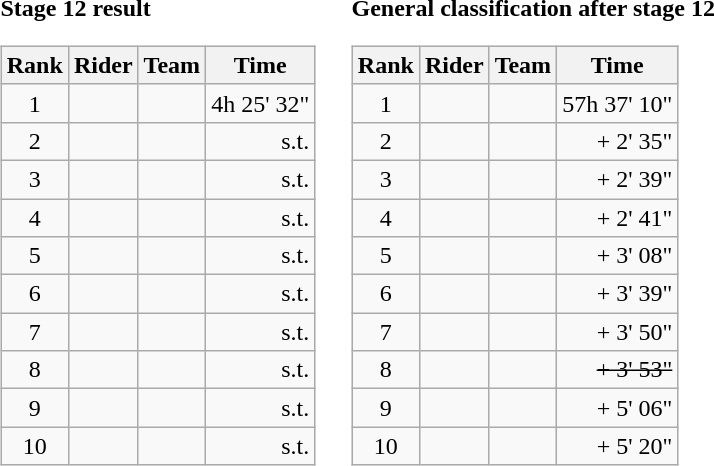<table>
<tr>
<td><strong>Stage 12 result</strong><br><table class="wikitable">
<tr>
<th>Rank</th>
<th>Rider</th>
<th>Team</th>
<th>Time</th>
</tr>
<tr>
<td style="text-align:center;">1</td>
<td> </td>
<td></td>
<td style="text-align:right;">4h 25' 32"</td>
</tr>
<tr>
<td style="text-align:center;">2</td>
<td></td>
<td></td>
<td style="text-align:right;">s.t.</td>
</tr>
<tr>
<td style="text-align:center;">3</td>
<td></td>
<td></td>
<td style="text-align:right;">s.t.</td>
</tr>
<tr>
<td style="text-align:center;">4</td>
<td></td>
<td></td>
<td style="text-align:right;">s.t.</td>
</tr>
<tr>
<td style="text-align:center;">5</td>
<td></td>
<td></td>
<td style="text-align:right;">s.t.</td>
</tr>
<tr>
<td style="text-align:center;">6</td>
<td></td>
<td></td>
<td style="text-align:right;">s.t.</td>
</tr>
<tr>
<td style="text-align:center;">7</td>
<td></td>
<td></td>
<td style="text-align:right;">s.t.</td>
</tr>
<tr>
<td style="text-align:center;">8</td>
<td></td>
<td></td>
<td style="text-align:right;">s.t.</td>
</tr>
<tr>
<td style="text-align:center;">9</td>
<td></td>
<td></td>
<td style="text-align:right;">s.t.</td>
</tr>
<tr>
<td style="text-align:center;">10</td>
<td></td>
<td></td>
<td style="text-align:right;">s.t.</td>
</tr>
</table>
</td>
<td></td>
<td><strong>General classification after stage 12</strong><br><table class="wikitable">
<tr>
<th>Rank</th>
<th>Rider</th>
<th>Team</th>
<th>Time</th>
</tr>
<tr>
<td style="text-align:center;">1</td>
<td>  </td>
<td></td>
<td style="text-align:right;">57h 37' 10"</td>
</tr>
<tr>
<td style="text-align:center;">2</td>
<td></td>
<td></td>
<td style="text-align:right;">+ 2' 35"</td>
</tr>
<tr>
<td style="text-align:center;">3</td>
<td></td>
<td></td>
<td style="text-align:right;">+ 2' 39"</td>
</tr>
<tr>
<td style="text-align:center;">4</td>
<td></td>
<td></td>
<td style="text-align:right;">+ 2' 41"</td>
</tr>
<tr>
<td style="text-align:center;">5</td>
<td> </td>
<td></td>
<td style="text-align:right;">+ 3' 08"</td>
</tr>
<tr>
<td style="text-align:center;">6</td>
<td></td>
<td></td>
<td style="text-align:right;">+ 3' 39"</td>
</tr>
<tr>
<td style="text-align:center;">7</td>
<td></td>
<td></td>
<td style="text-align:right;">+ 3' 50"</td>
</tr>
<tr>
<td style="text-align:center;">8</td>
<td><s></s></td>
<td><s></s></td>
<td style="text-align:right;"><s>+ 3' 53"</s></td>
</tr>
<tr>
<td style="text-align:center;">9</td>
<td></td>
<td></td>
<td style="text-align:right;">+ 5' 06"</td>
</tr>
<tr>
<td style="text-align:center;">10</td>
<td></td>
<td></td>
<td style="text-align:right;">+ 5' 20"</td>
</tr>
</table>
</td>
</tr>
</table>
